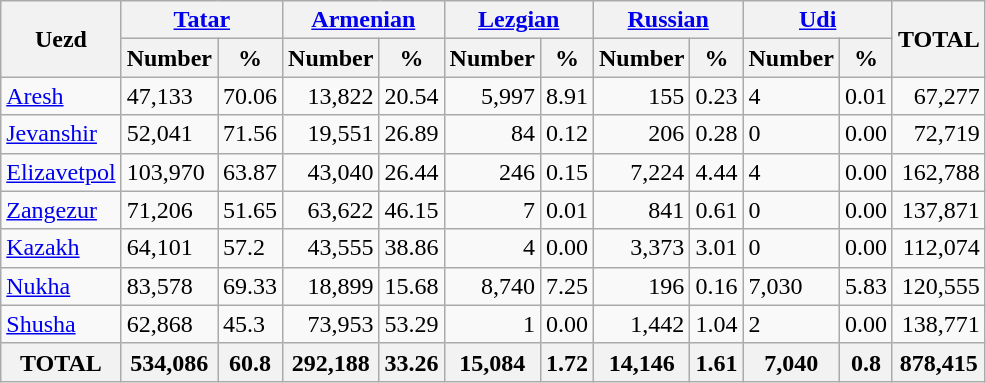<table class="wikitable sortable">
<tr>
<th rowspan="2">Uezd</th>
<th colspan="2"><a href='#'>Tatar</a></th>
<th colspan="2"><a href='#'>Armenian</a></th>
<th colspan="2"><a href='#'>Lezgian</a></th>
<th colspan="2"><a href='#'>Russian</a></th>
<th colspan="2"><a href='#'>Udi</a></th>
<th rowspan="2">TOTAL</th>
</tr>
<tr>
<th>Number</th>
<th>%</th>
<th>Number</th>
<th>%</th>
<th>Number</th>
<th>%</th>
<th>Number</th>
<th>%</th>
<th>Number</th>
<th>%</th>
</tr>
<tr>
<td><a href='#'>Aresh</a></td>
<td>47,133</td>
<td>70.06</td>
<td align="right">13,822</td>
<td align="right">20.54</td>
<td align="right">5,997</td>
<td align="right">8.91</td>
<td align="right">155</td>
<td align="right">0.23</td>
<td>4</td>
<td>0.01</td>
<td align="right">67,277</td>
</tr>
<tr>
<td><a href='#'>Jevanshir</a></td>
<td>52,041</td>
<td>71.56</td>
<td align="right">19,551</td>
<td align="right">26.89</td>
<td align="right">84</td>
<td align="right">0.12</td>
<td align="right">206</td>
<td align="right">0.28</td>
<td>0</td>
<td>0.00</td>
<td align="right">72,719</td>
</tr>
<tr>
<td><a href='#'>Elizavetpol</a></td>
<td>103,970</td>
<td>63.87</td>
<td align="right">43,040</td>
<td align="right">26.44</td>
<td align="right">246</td>
<td align="right">0.15</td>
<td align="right">7,224</td>
<td align="right">4.44</td>
<td>4</td>
<td>0.00</td>
<td align="right">162,788</td>
</tr>
<tr>
<td><a href='#'>Zangezur</a></td>
<td>71,206</td>
<td>51.65</td>
<td align="right">63,622</td>
<td align="right">46.15</td>
<td align="right">7</td>
<td align="right">0.01</td>
<td align="right">841</td>
<td align="right">0.61</td>
<td>0</td>
<td>0.00</td>
<td align="right">137,871</td>
</tr>
<tr>
<td><a href='#'>Kazakh</a></td>
<td>64,101</td>
<td>57.2</td>
<td align="right">43,555</td>
<td align="right">38.86</td>
<td align="right">4</td>
<td align="right">0.00</td>
<td align="right">3,373</td>
<td align="right">3.01</td>
<td>0</td>
<td>0.00</td>
<td align="right">112,074</td>
</tr>
<tr>
<td><a href='#'>Nukha</a></td>
<td>83,578</td>
<td>69.33</td>
<td align="right">18,899</td>
<td align="right">15.68</td>
<td align="right">8,740</td>
<td align="right">7.25</td>
<td align="right">196</td>
<td align="right">0.16</td>
<td>7,030</td>
<td>5.83</td>
<td align="right">120,555</td>
</tr>
<tr>
<td><a href='#'>Shusha</a></td>
<td>62,868</td>
<td>45.3</td>
<td align="right">73,953</td>
<td align="right">53.29</td>
<td align="right">1</td>
<td align="right">0.00</td>
<td align="right">1,442</td>
<td align="right">1.04</td>
<td>2</td>
<td>0.00</td>
<td align="right">138,771</td>
</tr>
<tr>
<th><strong>TOTAL</strong></th>
<th><strong>534,086</strong></th>
<th><strong>60.8</strong></th>
<th><strong>292,188</strong></th>
<th><strong>33.26</strong></th>
<th>15,084</th>
<th>1.72</th>
<th><strong>14,146</strong></th>
<th><strong>1.61</strong></th>
<th><strong>7,040</strong></th>
<th><strong>0.8</strong></th>
<th><strong>878,415</strong></th>
</tr>
</table>
